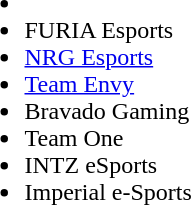<table cellspacing="30">
<tr>
<td><br><ul><li> </li><li>FURIA Esports </li><li><a href='#'>NRG Esports</a> </li><li><a href='#'>Team Envy</a> </li><li>Bravado Gaming </li><li>Team One </li><li>INTZ eSports </li><li>Imperial e-Sports </li></ul></td>
</tr>
<tr>
</tr>
</table>
